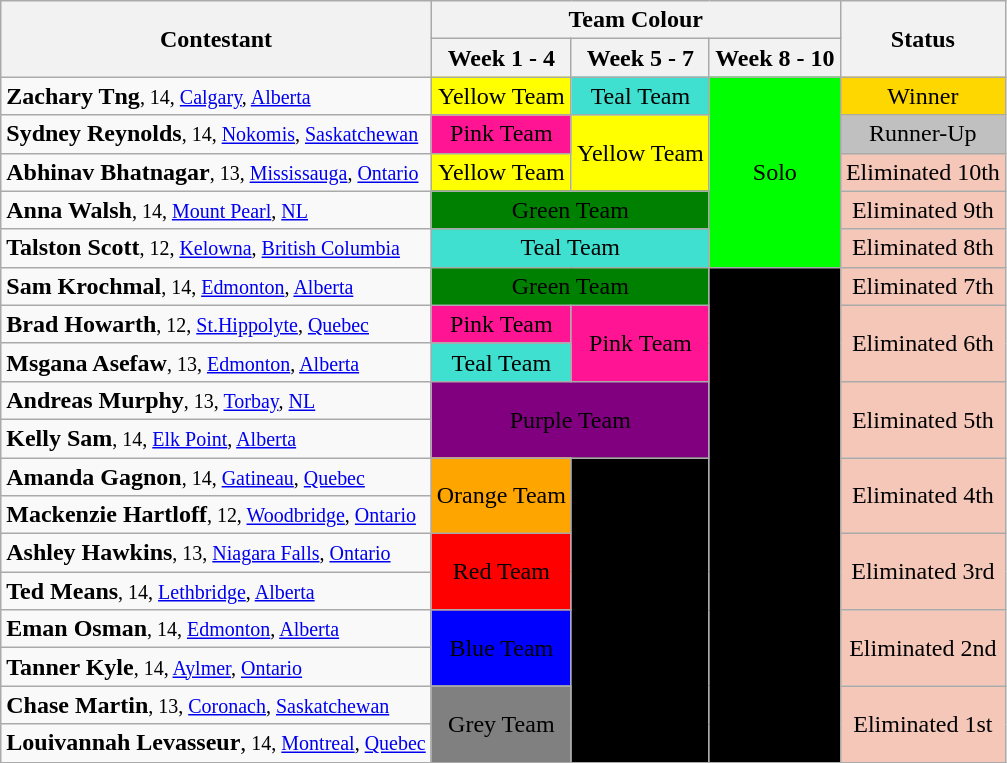<table class="wikitable" align="center" style="text-align:center">
<tr>
<th rowspan=2>Contestant</th>
<th colspan=3>Team Colour</th>
<th rowspan=2>Status</th>
</tr>
<tr>
<th>Week 1 - 4</th>
<th>Week 5 - 7</th>
<th>Week 8 - 10</th>
</tr>
<tr>
<td align="left"><strong>Zachary Tng</strong><small>, 14, <a href='#'>Calgary</a>, <a href='#'>Alberta</a></small></td>
<td bgcolor="yellow" rowspan=1><span>Yellow Team</span></td>
<td bgcolor="turquoise" rowspan=1><span>Teal Team</span></td>
<td bgcolor="lime" rowspan=5><span>Solo</span></td>
<td bgcolor="gold">Winner<br></td>
</tr>
<tr>
<td align="left"><strong>Sydney Reynolds</strong><small>, 14, <a href='#'>Nokomis</a>, <a href='#'>Saskatchewan</a></small></td>
<td bgcolor="deeppink" rowspan=1><span>Pink Team</span></td>
<td bgcolor="yellow" rowspan=2><span>Yellow Team</span></td>
<td bgcolor="silver">Runner-Up <br></td>
</tr>
<tr>
<td align="left"><strong>Abhinav Bhatnagar</strong><small>, 13, <a href='#'>Mississauga</a>, <a href='#'>Ontario</a></small></td>
<td bgcolor="yellow" rowspan=1><span>Yellow Team</span></td>
<td bgcolor="#F4C7B8" rowspan=1>Eliminated 10th <br></td>
</tr>
<tr>
<td align="left"><strong>Anna Walsh</strong><small>, 14, <a href='#'>Mount Pearl</a>, <a href='#'>NL</a></small></td>
<td colspan=2 bgcolor="green" rowspan=1><span>Green Team</span></td>
<td bgcolor="#F4C7B8" rowspan=1>Eliminated 9th <br></td>
</tr>
<tr>
<td align="left"><strong>Talston Scott</strong><small>, 12, <a href='#'>Kelowna</a>, <a href='#'>British Columbia</a></small></td>
<td colspan=2 bgcolor="turquoise" rowspan=1><span>Teal Team</span></td>
<td bgcolor="#F4C7B8" rowspan=1>Eliminated 8th <br></td>
</tr>
<tr>
<td align="left"><strong>Sam Krochmal</strong><small>, 14, <a href='#'>Edmonton</a>, <a href='#'>Alberta</a></small></td>
<td colspan=2 bgcolor="green" rowspan=1><span>Green Team</span></td>
<td bgcolor="black" rowspan=13><span>Not In <br>Competition</span></td>
<td bgcolor="#F4C7B8" rowspan=1>Eliminated 7th <br></td>
</tr>
<tr>
<td align="left"><strong>Brad Howarth</strong><small>, 12, <a href='#'>St.Hippolyte</a>, <a href='#'>Quebec</a></small></td>
<td bgcolor="deeppink" rowspan=1><span>Pink Team</span></td>
<td bgcolor="deeppink" rowspan=2><span>Pink Team</span></td>
<td bgcolor="#F4C7B8" rowspan=2>Eliminated 6th <br></td>
</tr>
<tr>
<td align="left"><strong>Msgana Asefaw</strong><small>, 13, <a href='#'>Edmonton</a>, <a href='#'>Alberta</a></small></td>
<td bgcolor="turquoise" rowspan=1><span>Teal Team</span></td>
</tr>
<tr>
<td align="left"><strong>Andreas Murphy</strong><small>, 13, <a href='#'>Torbay</a>, <a href='#'>NL</a></small></td>
<td colspan=2 bgcolor="purple" rowspan=2><span> Purple Team</span></td>
<td bgcolor="#F4C7B8" rowspan=2>Eliminated 5th <br></td>
</tr>
<tr>
<td align="left"><strong>Kelly Sam</strong><small>, 14, <a href='#'>Elk Point</a>, <a href='#'>Alberta</a></small></td>
</tr>
<tr>
<td align="left"><strong>Amanda Gagnon</strong><small>, 14, <a href='#'>Gatineau</a>, <a href='#'>Quebec</a></small></td>
<td bgcolor="orange" rowspan=2><span>Orange Team</span></td>
<td bgcolor="black" rowspan=8><span>Not In <br>Competition</span></td>
<td bgcolor="#F4C7B8" rowspan=2>Eliminated 4th <br></td>
</tr>
<tr>
<td align="left"><strong>Mackenzie Hartloff</strong><small>, 12, <a href='#'>Woodbridge</a>, <a href='#'>Ontario</a></small></td>
</tr>
<tr>
<td align="left"><strong>Ashley Hawkins</strong><small>, 13, <a href='#'>Niagara Falls</a>, <a href='#'>Ontario</a></small></td>
<td bgcolor="red" rowspan=2><span>Red Team</span></td>
<td bgcolor="#F4C7B8" rowspan=2>Eliminated 3rd <br></td>
</tr>
<tr>
<td align="left"><strong>Ted Means</strong><small>, 14, <a href='#'>Lethbridge</a>, <a href='#'>Alberta</a></small></td>
</tr>
<tr>
<td align="left"><strong>Eman Osman</strong><small>, 14, <a href='#'>Edmonton</a>, <a href='#'>Alberta</a></small></td>
<td bgcolor="blue" rowspan=2><span>Blue Team</span></td>
<td bgcolor="#F4C7B8" rowspan=2>Eliminated 2nd <br></td>
</tr>
<tr>
<td align="left"><strong>Tanner Kyle</strong><small>, 14, <a href='#'>Aylmer</a>, <a href='#'>Ontario</a></small></td>
</tr>
<tr>
<td align="left"><strong>Chase Martin</strong><small>, 13, <a href='#'>Coronach</a>, <a href='#'>Saskatchewan</a></small></td>
<td bgcolor="gray" rowspan=2><span>Grey Team</span></td>
<td bgcolor="#F4C7B8" rowspan=2>Eliminated 1st <br></td>
</tr>
<tr>
<td align="left"><strong>Louivannah Levasseur</strong>,<small> 14, <a href='#'>Montreal</a>, <a href='#'>Quebec</a></small></td>
</tr>
</table>
